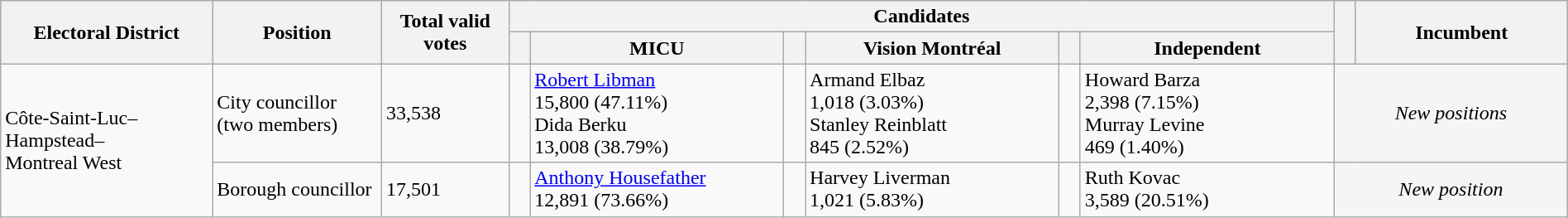<table class="wikitable" width="100%">
<tr>
<th width=10% rowspan=2>Electoral District</th>
<th width=8% rowspan=2>Position</th>
<th width=6% rowspan=2>Total valid votes</th>
<th colspan=6>Candidates</th>
<th width=1% rowspan=2> </th>
<th width=10% rowspan=2>Incumbent</th>
</tr>
<tr>
<th width=1% > </th>
<th width=12% >MICU</th>
<th width=1% > </th>
<th width=12% >Vision Montréal</th>
<th width=1% > </th>
<th width=12% >Independent</th>
</tr>
<tr>
<td rowspan=2>Côte-Saint-Luc–<br>Hampstead–<br>Montreal West</td>
<td>City councillor<br>(two members)</td>
<td>33,538</td>
<td> </td>
<td><a href='#'>Robert Libman</a><br>15,800 (47.11%)<br>Dida Berku<br>13,008 (38.79%)</td>
<td></td>
<td>Armand Elbaz<br>1,018 (3.03%)<br>Stanley Reinblatt<br>845 (2.52%)</td>
<td></td>
<td>Howard Barza<br>2,398 (7.15%)<br>Murray Levine<br>469 (1.40%)</td>
<td colspan="2" style="background:whitesmoke; text-align:center;"><em>New positions</em></td>
</tr>
<tr>
<td>Borough councillor</td>
<td>17,501</td>
<td></td>
<td><a href='#'>Anthony Housefather</a><br>12,891 (73.66%)</td>
<td></td>
<td>Harvey Liverman<br>1,021 (5.83%)</td>
<td></td>
<td>Ruth Kovac<br>3,589 (20.51%)</td>
<td colspan="2" style="background:whitesmoke; text-align:center;"><em>New position</em></td>
</tr>
</table>
